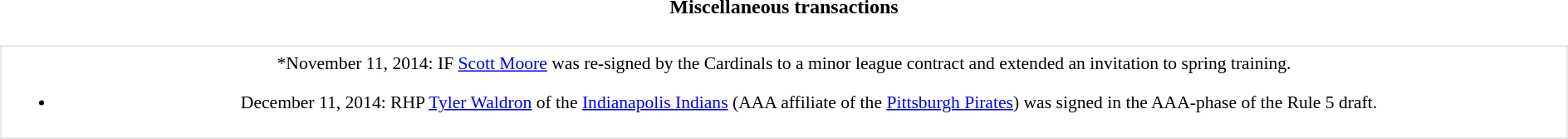<table class="toccolours collapsible collapsed" style="width:100%; background:inherit">
<tr>
<th>Miscellaneous transactions</th>
</tr>
<tr>
<td><br><table border=1 style="border-collapse:collapse; font-size:90%; text-align: center; width: 100%" bordercolor="#DFDFDF"  cellpadding="5">
<tr>
<td>*November 11, 2014: IF <a href='#'>Scott Moore</a> was re-signed by the Cardinals to a minor league contract and extended an invitation to spring training.<br><ul><li>December 11, 2014: RHP <a href='#'>Tyler Waldron</a> of the <a href='#'>Indianapolis Indians</a> (AAA affiliate of the <a href='#'>Pittsburgh Pirates</a>) was signed in the AAA-phase of the Rule 5 draft.</li></ul></td>
</tr>
</table>
</td>
</tr>
</table>
